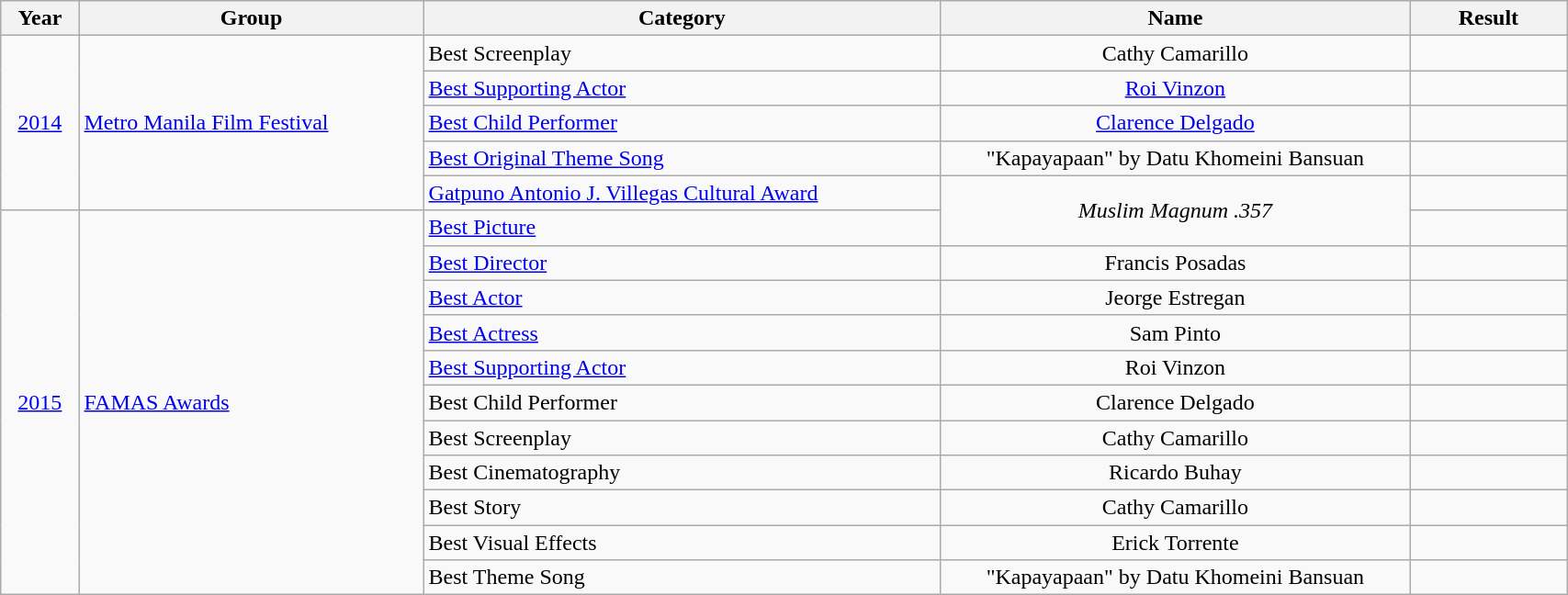<table | width="90%" class="wikitable sortable">
<tr>
<th width="5%">Year</th>
<th width="22%">Group</th>
<th width="33%">Category</th>
<th width="30%">Name</th>
<th width="10%">Result</th>
</tr>
<tr>
<td rowspan="5" align="center"><a href='#'>2014</a></td>
<td rowspan="5" align="left"><a href='#'>Metro Manila Film Festival</a></td>
<td>Best Screenplay</td>
<td align="center">Cathy Camarillo</td>
<td></td>
</tr>
<tr>
<td><a href='#'>Best Supporting Actor</a></td>
<td align="center"><a href='#'>Roi Vinzon</a></td>
<td></td>
</tr>
<tr>
<td><a href='#'>Best Child Performer</a></td>
<td align="center"><a href='#'>Clarence Delgado</a></td>
<td></td>
</tr>
<tr>
<td><a href='#'>Best Original Theme Song</a></td>
<td align="center">"Kapayapaan" by Datu Khomeini Bansuan</td>
<td></td>
</tr>
<tr>
<td><a href='#'>Gatpuno Antonio J. Villegas Cultural Award</a></td>
<td align="center" rowspan="2"><em>Muslim Magnum .357</em></td>
<td></td>
</tr>
<tr>
<td rowspan="11" align="center"><a href='#'>2015</a></td>
<td rowspan="11" align="left"><a href='#'>FAMAS Awards</a></td>
<td><a href='#'>Best Picture</a></td>
<td></td>
</tr>
<tr>
<td><a href='#'>Best Director</a></td>
<td align="center">Francis Posadas</td>
<td></td>
</tr>
<tr>
<td><a href='#'>Best Actor</a></td>
<td align="center">Jeorge Estregan</td>
<td></td>
</tr>
<tr>
<td><a href='#'>Best Actress</a></td>
<td align="center">Sam Pinto</td>
<td></td>
</tr>
<tr>
<td><a href='#'>Best Supporting Actor</a></td>
<td align="center">Roi Vinzon</td>
<td></td>
</tr>
<tr>
<td>Best Child Performer</td>
<td align="center">Clarence Delgado</td>
<td></td>
</tr>
<tr>
<td>Best Screenplay</td>
<td align="center">Cathy Camarillo</td>
<td></td>
</tr>
<tr>
<td>Best Cinematography</td>
<td align="center">Ricardo Buhay</td>
<td></td>
</tr>
<tr>
<td>Best Story</td>
<td align="center">Cathy Camarillo</td>
<td></td>
</tr>
<tr>
<td>Best Visual Effects</td>
<td align="center">Erick Torrente</td>
<td></td>
</tr>
<tr>
<td>Best Theme Song</td>
<td align="center">"Kapayapaan" by Datu Khomeini Bansuan</td>
<td></td>
</tr>
</table>
